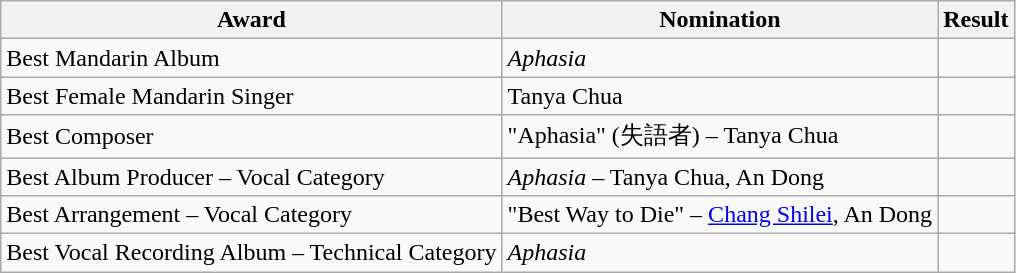<table class="wikitable">
<tr>
<th>Award</th>
<th>Nomination</th>
<th>Result</th>
</tr>
<tr>
<td>Best Mandarin Album</td>
<td><em>Aphasia</em></td>
<td></td>
</tr>
<tr>
<td>Best Female Mandarin Singer</td>
<td>Tanya Chua</td>
<td></td>
</tr>
<tr>
<td>Best Composer</td>
<td>"Aphasia" (失語者) – Tanya Chua</td>
<td></td>
</tr>
<tr>
<td>Best Album Producer – Vocal Category</td>
<td><em>Aphasia</em> – Tanya Chua, An Dong</td>
<td></td>
</tr>
<tr>
<td>Best Arrangement – Vocal Category</td>
<td>"Best Way to Die" – <a href='#'>Chang Shilei</a>, An Dong</td>
<td></td>
</tr>
<tr>
<td>Best Vocal Recording Album – Technical Category</td>
<td><em>Aphasia</em></td>
<td></td>
</tr>
</table>
